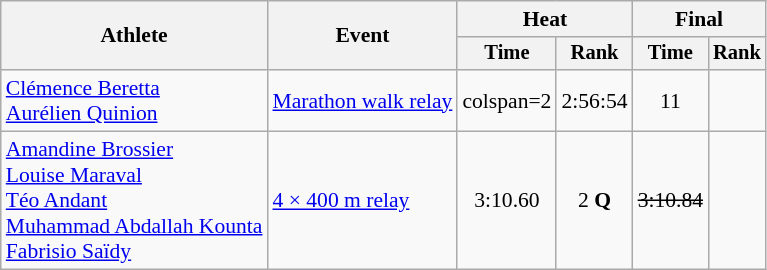<table class=wikitable style="font-size:90%">
<tr>
<th rowspan=2>Athlete</th>
<th rowspan=2>Event</th>
<th colspan=2>Heat</th>
<th colspan=2>Final</th>
</tr>
<tr style=font-size:95%>
<th>Time</th>
<th>Rank</th>
<th>Time</th>
<th>Rank</th>
</tr>
<tr align=center>
<td align=left><a href='#'>Clémence Beretta</a><br><a href='#'>Aurélien Quinion</a></td>
<td align=left><a href='#'>Marathon walk relay</a></td>
<td>colspan=2 </td>
<td>2:56:54</td>
<td>11</td>
</tr>
<tr align=center>
<td align=left><a href='#'>Amandine Brossier</a><br><a href='#'>Louise Maraval</a><br><a href='#'>Téo Andant</a><br><a href='#'>Muhammad Abdallah Kounta</a><br><a href='#'>Fabrisio Saïdy</a></td>
<td align=left><a href='#'>4 × 400 m relay</a></td>
<td>3:10.60</td>
<td>2 <strong>Q</strong></td>
<td><s>3:10.84</s></td>
<td></td>
</tr>
</table>
